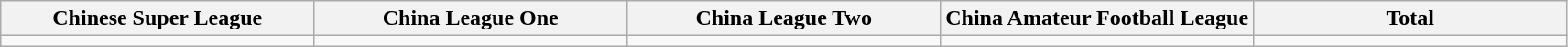<table class="wikitable">
<tr>
<th width="20%">Chinese Super League</th>
<th width="20%">China League One</th>
<th width="20%">China League Two</th>
<th width="20%">China Amateur Football League</th>
<th width="20%">Total</th>
</tr>
<tr>
<td></td>
<td></td>
<td></td>
<td></td>
<td></td>
</tr>
</table>
